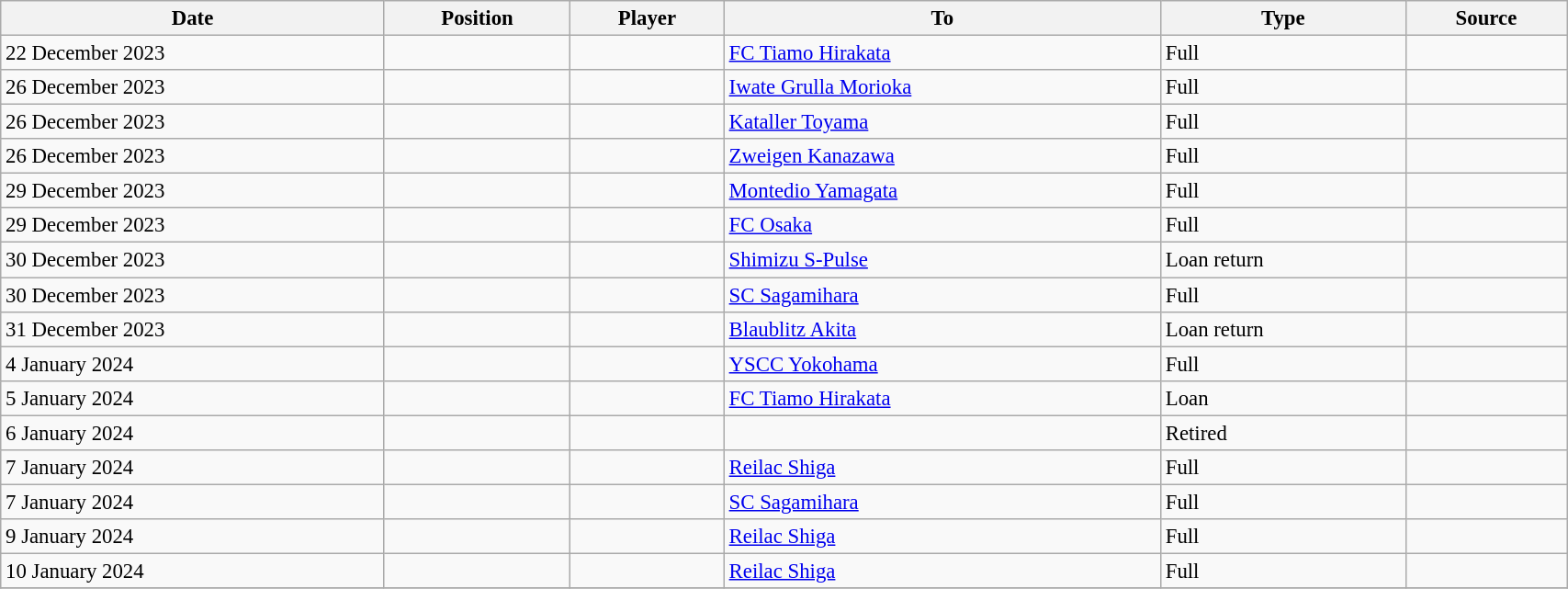<table class="wikitable sortable" style="width:90%; text-align:center; font-size:95%; text-align:left;">
<tr>
<th>Date</th>
<th>Position</th>
<th>Player</th>
<th>To</th>
<th>Type</th>
<th>Source</th>
</tr>
<tr>
<td>22 December 2023</td>
<td></td>
<td></td>
<td> <a href='#'>FC Tiamo Hirakata</a></td>
<td>Full</td>
<td></td>
</tr>
<tr>
<td>26 December 2023</td>
<td></td>
<td></td>
<td> <a href='#'>Iwate Grulla Morioka</a></td>
<td>Full</td>
<td></td>
</tr>
<tr>
<td>26 December 2023</td>
<td></td>
<td></td>
<td> <a href='#'>Kataller Toyama</a></td>
<td>Full</td>
<td></td>
</tr>
<tr>
<td>26 December 2023</td>
<td></td>
<td></td>
<td> <a href='#'>Zweigen Kanazawa</a></td>
<td>Full</td>
<td></td>
</tr>
<tr>
<td>29 December 2023</td>
<td></td>
<td></td>
<td> <a href='#'>Montedio Yamagata</a></td>
<td>Full</td>
<td></td>
</tr>
<tr>
<td>29 December 2023</td>
<td></td>
<td></td>
<td> <a href='#'>FC Osaka</a></td>
<td>Full</td>
<td></td>
</tr>
<tr>
<td>30 December 2023</td>
<td></td>
<td></td>
<td> <a href='#'>Shimizu S-Pulse</a></td>
<td>Loan return</td>
<td></td>
</tr>
<tr>
<td>30 December 2023</td>
<td></td>
<td></td>
<td> <a href='#'>SC Sagamihara</a></td>
<td>Full</td>
<td></td>
</tr>
<tr>
<td>31 December 2023</td>
<td></td>
<td></td>
<td> <a href='#'>Blaublitz Akita</a></td>
<td>Loan return</td>
<td></td>
</tr>
<tr>
<td>4 January 2024</td>
<td></td>
<td></td>
<td> <a href='#'>YSCC Yokohama</a></td>
<td>Full</td>
<td></td>
</tr>
<tr>
<td>5 January 2024</td>
<td></td>
<td></td>
<td> <a href='#'>FC Tiamo Hirakata</a></td>
<td>Loan</td>
<td></td>
</tr>
<tr>
<td>6 January 2024</td>
<td></td>
<td></td>
<td></td>
<td>Retired</td>
<td></td>
</tr>
<tr>
<td>7 January 2024</td>
<td></td>
<td></td>
<td> <a href='#'>Reilac Shiga</a></td>
<td>Full</td>
<td></td>
</tr>
<tr>
<td>7 January 2024</td>
<td></td>
<td></td>
<td> <a href='#'>SC Sagamihara</a></td>
<td>Full</td>
<td></td>
</tr>
<tr>
<td>9 January 2024</td>
<td></td>
<td></td>
<td> <a href='#'>Reilac Shiga</a></td>
<td>Full</td>
<td></td>
</tr>
<tr>
<td>10 January 2024</td>
<td></td>
<td></td>
<td> <a href='#'>Reilac Shiga</a></td>
<td>Full</td>
<td></td>
</tr>
<tr>
</tr>
</table>
